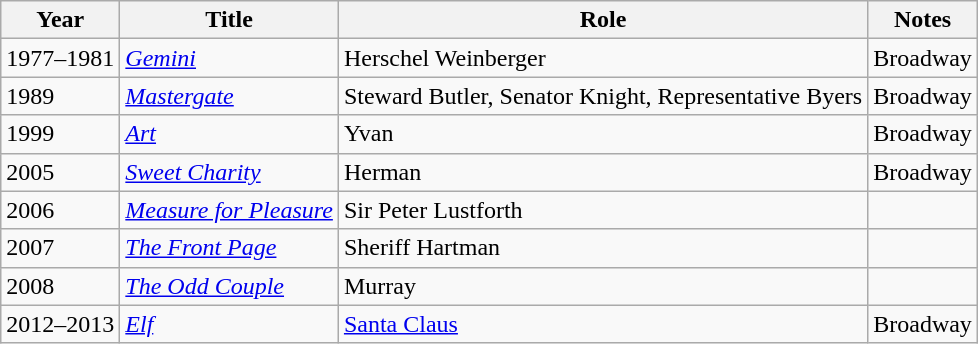<table class="wikitable sortable">
<tr>
<th>Year</th>
<th>Title</th>
<th>Role</th>
<th class="unsortable">Notes</th>
</tr>
<tr>
<td>1977–1981</td>
<td><em><a href='#'>Gemini</a></em></td>
<td>Herschel Weinberger</td>
<td>Broadway</td>
</tr>
<tr>
<td>1989</td>
<td><em><a href='#'>Mastergate</a></em></td>
<td>Steward Butler, Senator Knight, Representative Byers</td>
<td>Broadway</td>
</tr>
<tr>
<td>1999</td>
<td><em><a href='#'>Art</a></em></td>
<td>Yvan</td>
<td>Broadway</td>
</tr>
<tr>
<td>2005</td>
<td><em><a href='#'>Sweet Charity</a></em></td>
<td>Herman</td>
<td>Broadway</td>
</tr>
<tr>
<td>2006</td>
<td><em><a href='#'>Measure for Pleasure</a></em></td>
<td>Sir Peter Lustforth</td>
<td></td>
</tr>
<tr>
<td>2007</td>
<td><em><a href='#'>The Front Page</a></em></td>
<td>Sheriff Hartman</td>
<td></td>
</tr>
<tr>
<td>2008</td>
<td><em><a href='#'>The Odd Couple</a></em></td>
<td>Murray</td>
<td></td>
</tr>
<tr>
<td>2012–2013</td>
<td><em><a href='#'>Elf</a></em></td>
<td><a href='#'>Santa Claus</a></td>
<td>Broadway</td>
</tr>
</table>
